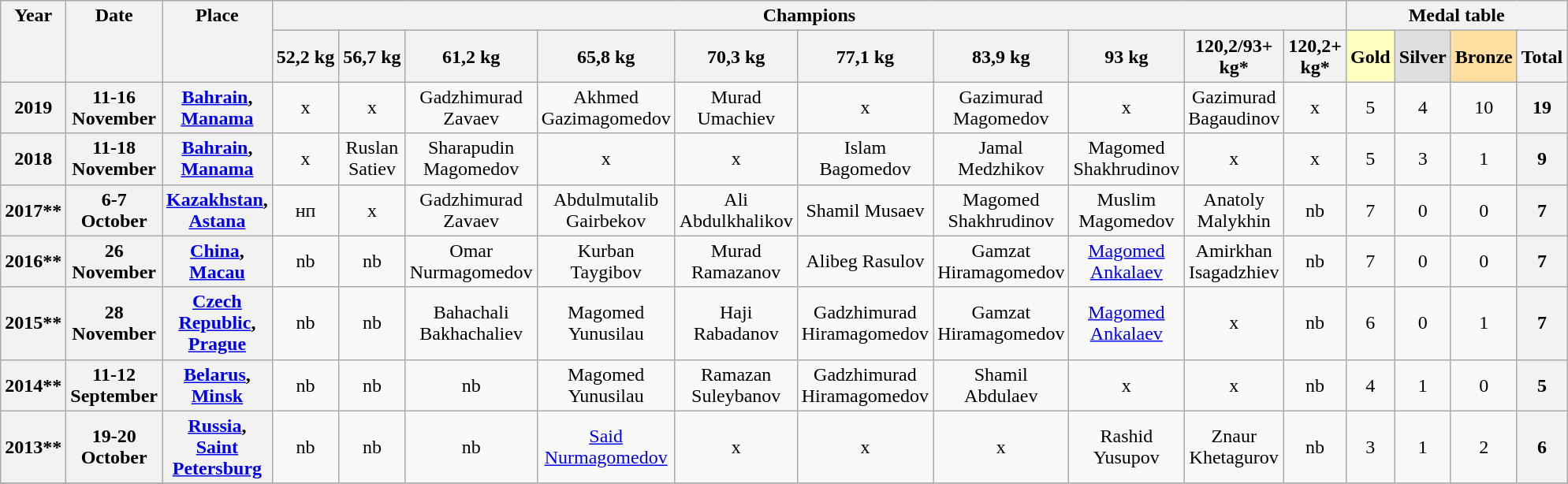<table class="wikitable" style="text-align:center">
<tr valign="top">
<th rowspan=2>Year</th>
<th rowspan=2>Date</th>
<th rowspan=2>Place</th>
<th colspan=10>Champions</th>
<th colspan=4>Medal table</th>
</tr>
<tr>
<th>52,2 kg</th>
<th>56,7 kg</th>
<th>61,2 kg</th>
<th>65,8 kg</th>
<th>70,3 kg</th>
<th>77,1 kg</th>
<th>83,9 kg</th>
<th>93 kg</th>
<th>120,2/93+ kg*</th>
<th>120,2+ kg*</th>
<th style="background:#FFFFBF;">Gold</th>
<th style="background:#DFDFDF;">Silver</th>
<th style="background:#ffdf9f;">Bronze</th>
<th>Total</th>
</tr>
<tr>
<th>2019</th>
<th>11-16 November</th>
<th><a href='#'>Bahrain</a>,<br><a href='#'>Manama</a></th>
<td>х</td>
<td>х</td>
<td>Gadzhimurad Zavaev</td>
<td>Akhmed Gazimagomedov</td>
<td>Murad Umachiev</td>
<td>x</td>
<td>Gazimurad Magomedov</td>
<td>x</td>
<td>Gazimurad Bagaudinov</td>
<td>х</td>
<td>5</td>
<td>4</td>
<td>10</td>
<th>19</th>
</tr>
<tr>
<th>2018</th>
<th>11-18 November</th>
<th><a href='#'>Bahrain</a>,<br><a href='#'>Manama</a></th>
<td>х</td>
<td>Ruslan Satiev</td>
<td>Sharapudin Magomedov</td>
<td>х</td>
<td>х</td>
<td>Islam Bagomedov</td>
<td>Jamal Medzhikov</td>
<td>Magomed Shakhrudinov</td>
<td>х</td>
<td>х</td>
<td>5</td>
<td>3</td>
<td>1</td>
<th>9</th>
</tr>
<tr>
<th>2017**</th>
<th>6-7<br>October</th>
<th><a href='#'>Kazakhstan</a>,<br><a href='#'>Astana</a></th>
<td>нп</td>
<td>х</td>
<td>Gadzhimurad Zavaev</td>
<td>Abdulmutalib Gairbekov</td>
<td>Ali Abdulkhalikov</td>
<td>Shamil Musaev</td>
<td>Magomed Shakhrudinov</td>
<td>Muslim Magomedov</td>
<td>Anatoly Malykhin</td>
<td>nb</td>
<td>7</td>
<td>0</td>
<td>0</td>
<th>7</th>
</tr>
<tr>
<th>2016**</th>
<th>26<br>November</th>
<th><a href='#'>China</a>,<br><a href='#'>Macau</a></th>
<td>nb</td>
<td>nb</td>
<td>Omar Nurmagomedov</td>
<td>Kurban Taygibov</td>
<td>Murad Ramazanov</td>
<td>Alibeg Rasulov</td>
<td>Gamzat Hiramagomedov</td>
<td><a href='#'>Magomed Ankalaev</a></td>
<td>Amirkhan Isagadzhiev</td>
<td>nb</td>
<td>7</td>
<td>0</td>
<td>0</td>
<th>7</th>
</tr>
<tr>
<th>2015**</th>
<th>28<br>November</th>
<th><a href='#'>Czech Republic</a>,<br><a href='#'>Prague</a></th>
<td>nb</td>
<td>nb</td>
<td>Bahachali Bakhachaliev</td>
<td>Magomed Yunusilau</td>
<td>Haji Rabadanov</td>
<td>Gadzhimurad Hiramagomedov</td>
<td>Gamzat Hiramagomedov</td>
<td><a href='#'>Magomed Ankalaev</a></td>
<td>х</td>
<td>nb</td>
<td>6</td>
<td>0</td>
<td>1</td>
<th>7</th>
</tr>
<tr>
<th>2014**</th>
<th>11-12<br>September</th>
<th><a href='#'>Belarus</a>,<br><a href='#'>Minsk</a></th>
<td>nb</td>
<td>nb</td>
<td>nb</td>
<td>Magomed Yunusilau</td>
<td>Ramazan Suleybanov</td>
<td>Gadzhimurad Hiramagomedov</td>
<td>Shamil Abdulaev</td>
<td>х</td>
<td>х</td>
<td>nb</td>
<td>4</td>
<td>1</td>
<td>0</td>
<th>5</th>
</tr>
<tr>
<th>2013**</th>
<th>19-20<br>October</th>
<th><a href='#'>Russia</a>,<br><a href='#'>Saint Petersburg</a></th>
<td>nb</td>
<td>nb</td>
<td>nb</td>
<td><a href='#'>Said Nurmagomedov</a></td>
<td>x</td>
<td>x</td>
<td>x</td>
<td>Rashid Yusupov</td>
<td>Znaur Khetagurov</td>
<td>nb</td>
<td>3</td>
<td>1</td>
<td>2</td>
<th>6</th>
</tr>
<tr>
</tr>
</table>
